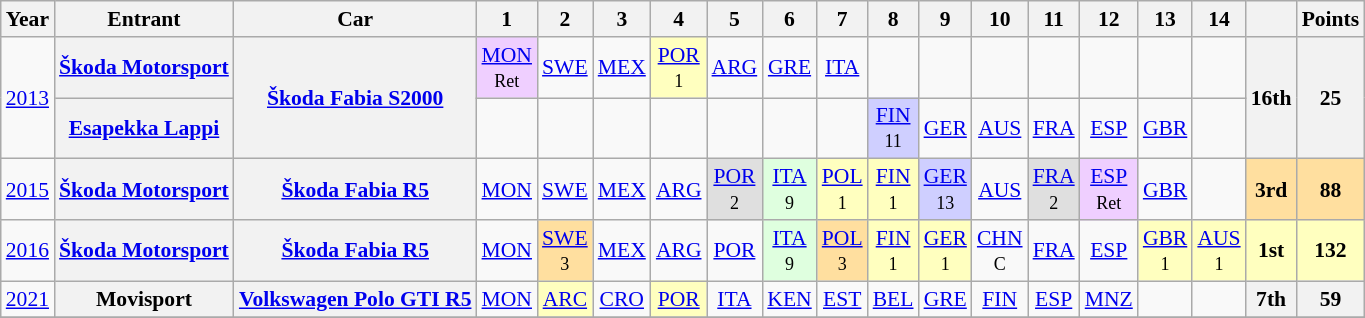<table class="wikitable" style="text-align:center; font-size:90%">
<tr>
<th>Year</th>
<th>Entrant</th>
<th>Car</th>
<th>1</th>
<th>2</th>
<th>3</th>
<th>4</th>
<th>5</th>
<th>6</th>
<th>7</th>
<th>8</th>
<th>9</th>
<th>10</th>
<th>11</th>
<th>12</th>
<th>13</th>
<th>14</th>
<th></th>
<th>Points</th>
</tr>
<tr>
<td rowspan="2"><a href='#'>2013</a></td>
<th><a href='#'>Škoda Motorsport</a></th>
<th rowspan="2"><a href='#'>Škoda Fabia S2000</a></th>
<td style="background:#efcfff;"><a href='#'>MON</a><br><small>Ret</small></td>
<td><a href='#'>SWE</a></td>
<td><a href='#'>MEX</a></td>
<td style="background:#ffffbf;"><a href='#'>POR</a><br><small>1</small></td>
<td><a href='#'>ARG</a></td>
<td><a href='#'>GRE</a></td>
<td><a href='#'>ITA</a></td>
<td></td>
<td></td>
<td></td>
<td></td>
<td></td>
<td></td>
<td></td>
<th rowspan="2">16th</th>
<th rowspan="2">25</th>
</tr>
<tr>
<th><a href='#'>Esapekka Lappi</a></th>
<td></td>
<td></td>
<td></td>
<td></td>
<td></td>
<td></td>
<td></td>
<td style="background:#cfcfff;"><a href='#'>FIN</a><br><small>11</small></td>
<td><a href='#'>GER</a></td>
<td><a href='#'>AUS</a></td>
<td><a href='#'>FRA</a></td>
<td><a href='#'>ESP</a></td>
<td><a href='#'>GBR</a></td>
<td></td>
</tr>
<tr>
<td><a href='#'>2015</a></td>
<th><a href='#'>Škoda Motorsport</a></th>
<th><a href='#'>Škoda Fabia R5</a></th>
<td><a href='#'>MON</a></td>
<td><a href='#'>SWE</a></td>
<td><a href='#'>MEX</a></td>
<td><a href='#'>ARG</a></td>
<td style="background:#DFDFDF;"><a href='#'>POR</a><br><small>2</small></td>
<td style="background:#dfffdf;"><a href='#'>ITA</a><br><small>9</small></td>
<td style="background:#ffffbf;"><a href='#'>POL</a><br><small>1</small></td>
<td style="background:#ffffbf;"><a href='#'>FIN</a><br><small>1</small></td>
<td style="background:#cfcfff;"><a href='#'>GER</a><br><small>13</small></td>
<td><a href='#'>AUS</a></td>
<td style="background:#DFDFDF;"><a href='#'>FRA</a><br><small>2</small></td>
<td style="background:#efcfff;"><a href='#'>ESP</a><br><small>Ret</small></td>
<td><a href='#'>GBR</a></td>
<td></td>
<td style="background:#ffdf9f;"><strong>3rd</strong></td>
<td style="background:#ffdf9f;"><strong>88</strong></td>
</tr>
<tr>
<td><a href='#'>2016</a></td>
<th><a href='#'>Škoda Motorsport</a></th>
<th><a href='#'>Škoda Fabia R5</a></th>
<td><a href='#'>MON</a></td>
<td style="background:#ffdf9f;"><a href='#'>SWE</a><br><small>3</small></td>
<td><a href='#'>MEX</a></td>
<td><a href='#'>ARG</a></td>
<td><a href='#'>POR</a></td>
<td style="background:#dfffdf;"><a href='#'>ITA</a><br><small>9</small></td>
<td style="background:#ffdf9f;"><a href='#'>POL</a><br><small>3</small></td>
<td style="background:#ffffbf;"><a href='#'>FIN</a><br><small>1</small></td>
<td style="background:#ffffbf;"><a href='#'>GER</a><br><small>1</small></td>
<td><a href='#'>CHN</a><br><small>C</small></td>
<td><a href='#'>FRA</a></td>
<td><a href='#'>ESP</a></td>
<td style="background:#ffffbf;"><a href='#'>GBR</a><br><small>1</small></td>
<td style="background:#ffffbf;"><a href='#'>AUS</a><br><small>1</small></td>
<td style="background:#FFFFBF;"><strong>1st</strong></td>
<td style="background:#FFFFBF;"><strong>132</strong></td>
</tr>
<tr>
<td><a href='#'>2021</a></td>
<th>Movisport</th>
<th><a href='#'>Volkswagen Polo GTI R5</a></th>
<td><a href='#'>MON</a></td>
<td style="background:#ffffbf;"><a href='#'>ARC</a><br></td>
<td><a href='#'>CRO</a></td>
<td style="background:#ffffbf;"><a href='#'>POR</a><br></td>
<td><a href='#'>ITA</a></td>
<td><a href='#'>KEN</a></td>
<td><a href='#'>EST</a></td>
<td><a href='#'>BEL</a></td>
<td><a href='#'>GRE</a></td>
<td><a href='#'>FIN</a></td>
<td><a href='#'>ESP</a></td>
<td><a href='#'>MNZ</a></td>
<td></td>
<td></td>
<th>7th</th>
<th>59</th>
</tr>
<tr>
</tr>
</table>
